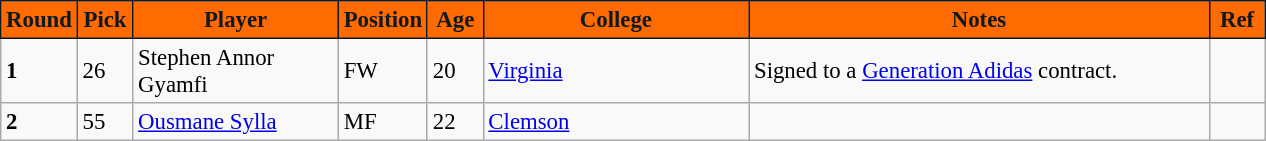<table class="wikitable" style="text-align:left; font-size:95%;">
<tr>
<th style="background:#FF6B00; color:#101820; border:1px solid #101820; width:30px;">Round</th>
<th style="background:#FF6B00; color:#101820; border:1px solid #101820; width:30px;">Pick</th>
<th style="background:#FF6B00; color:#101820; border:1px solid #101820; width:130px;">Player</th>
<th style="background:#FF6B00; color:#101820; border:1px solid #101820; width:50px;">Position</th>
<th style="background:#FF6B00; color:#101820; border:1px solid #101820; width:30px;">Age</th>
<th style="background:#FF6B00; color:#101820; border:1px solid #101820; width:170px;">College</th>
<th style="background:#FF6B00; color:#101820; border:1px solid #101820; width:300px;">Notes</th>
<th style="background:#FF6B00; color:#101820; border:1px solid #101820; width:30px;">Ref</th>
</tr>
<tr>
<td><strong>1</strong></td>
<td>26</td>
<td> Stephen Annor Gyamfi</td>
<td>FW</td>
<td>20</td>
<td><a href='#'>Virginia</a></td>
<td>Signed to a <a href='#'>Generation Adidas</a> contract.</td>
<td></td>
</tr>
<tr>
<td><strong>2</strong></td>
<td>55</td>
<td> <a href='#'>Ousmane Sylla</a></td>
<td>MF</td>
<td>22</td>
<td><a href='#'>Clemson</a></td>
<td></td>
<td></td>
</tr>
</table>
